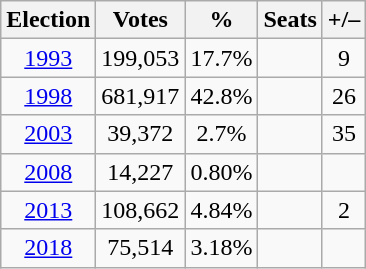<table class=wikitable style=text-align:center>
<tr>
<th><strong>Election</strong></th>
<th><strong>Votes</strong></th>
<th><strong>%</strong></th>
<th><strong>Seats</strong></th>
<th>+/–</th>
</tr>
<tr>
<td><a href='#'>1993</a></td>
<td>199,053</td>
<td>17.7%</td>
<td></td>
<td> 9</td>
</tr>
<tr>
<td><a href='#'>1998</a></td>
<td>681,917<br></td>
<td>42.8%</td>
<td></td>
<td> 26</td>
</tr>
<tr>
<td><a href='#'>2003</a></td>
<td>39,372</td>
<td>2.7%</td>
<td></td>
<td> 35</td>
</tr>
<tr>
<td><a href='#'>2008</a></td>
<td>14,227</td>
<td>0.80%</td>
<td></td>
<td></td>
</tr>
<tr>
<td><a href='#'>2013</a></td>
<td>108,662</td>
<td>4.84%</td>
<td></td>
<td> 2</td>
</tr>
<tr>
<td><a href='#'>2018</a></td>
<td>75,514</td>
<td>3.18%</td>
<td></td>
<td></td>
</tr>
</table>
